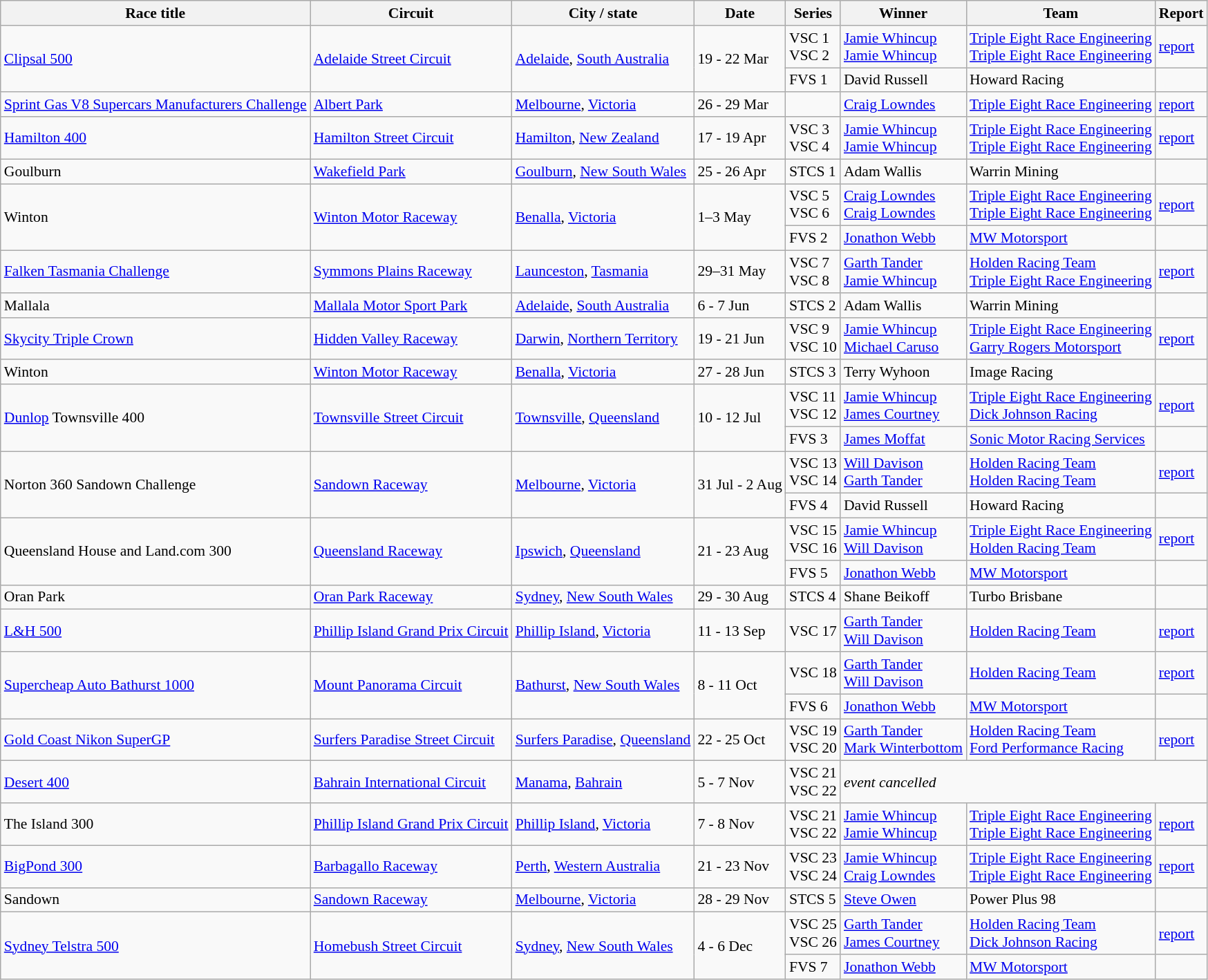<table class="wikitable" style="font-size: 90%">
<tr>
<th>Race title</th>
<th>Circuit</th>
<th>City / state</th>
<th>Date</th>
<th>Series</th>
<th>Winner</th>
<th>Team</th>
<th>Report</th>
</tr>
<tr>
<td rowspan=2> <a href='#'>Clipsal 500</a></td>
<td rowspan=2><a href='#'>Adelaide Street Circuit</a></td>
<td rowspan=2><a href='#'>Adelaide</a>, <a href='#'>South Australia</a></td>
<td rowspan=2>19 - 22 Mar</td>
<td>VSC 1<br>VSC 2</td>
<td><a href='#'>Jamie Whincup</a><br><a href='#'>Jamie Whincup</a></td>
<td><a href='#'>Triple Eight Race Engineering</a><br><a href='#'>Triple Eight Race Engineering</a></td>
<td><a href='#'>report</a></td>
</tr>
<tr>
<td>FVS 1</td>
<td>David Russell</td>
<td>Howard Racing</td>
<td></td>
</tr>
<tr>
<td> <a href='#'>Sprint Gas V8 Supercars Manufacturers Challenge</a></td>
<td><a href='#'>Albert Park</a></td>
<td><a href='#'>Melbourne</a>, <a href='#'>Victoria</a></td>
<td>26 - 29 Mar</td>
<td></td>
<td><a href='#'>Craig Lowndes</a></td>
<td><a href='#'>Triple Eight Race Engineering</a></td>
<td><a href='#'>report</a></td>
</tr>
<tr>
<td> <a href='#'>Hamilton 400</a></td>
<td><a href='#'>Hamilton Street Circuit</a></td>
<td><a href='#'>Hamilton</a>, <a href='#'>New Zealand</a></td>
<td>17 - 19 Apr</td>
<td>VSC 3<br>VSC 4</td>
<td><a href='#'>Jamie Whincup</a><br><a href='#'>Jamie Whincup</a></td>
<td><a href='#'>Triple Eight Race Engineering</a><br><a href='#'>Triple Eight Race Engineering</a></td>
<td><a href='#'>report</a></td>
</tr>
<tr>
<td> Goulburn</td>
<td><a href='#'>Wakefield Park</a></td>
<td><a href='#'>Goulburn</a>, <a href='#'>New South Wales</a></td>
<td>25 - 26 Apr</td>
<td>STCS 1</td>
<td>Adam Wallis</td>
<td>Warrin Mining</td>
<td></td>
</tr>
<tr>
<td rowspan=2> Winton</td>
<td rowspan=2><a href='#'>Winton Motor Raceway</a></td>
<td rowspan=2><a href='#'>Benalla</a>, <a href='#'>Victoria</a></td>
<td rowspan=2>1–3 May</td>
<td>VSC 5<br>VSC 6</td>
<td><a href='#'>Craig Lowndes</a><br><a href='#'>Craig Lowndes</a></td>
<td><a href='#'>Triple Eight Race Engineering</a><br><a href='#'>Triple Eight Race Engineering</a></td>
<td><a href='#'>report</a></td>
</tr>
<tr>
<td>FVS 2</td>
<td><a href='#'>Jonathon Webb</a></td>
<td><a href='#'>MW Motorsport</a></td>
<td></td>
</tr>
<tr>
<td> <a href='#'>Falken Tasmania Challenge</a></td>
<td><a href='#'>Symmons Plains Raceway</a></td>
<td><a href='#'>Launceston</a>, <a href='#'>Tasmania</a></td>
<td>29–31 May</td>
<td>VSC 7<br>VSC 8</td>
<td><a href='#'>Garth Tander</a><br><a href='#'>Jamie Whincup</a></td>
<td><a href='#'>Holden Racing Team</a><br><a href='#'>Triple Eight Race Engineering</a></td>
<td><a href='#'>report</a></td>
</tr>
<tr>
<td> Mallala</td>
<td><a href='#'>Mallala Motor Sport Park</a></td>
<td><a href='#'>Adelaide</a>, <a href='#'>South Australia</a></td>
<td>6 - 7 Jun</td>
<td>STCS 2</td>
<td>Adam Wallis</td>
<td>Warrin Mining</td>
<td></td>
</tr>
<tr>
<td> <a href='#'>Skycity Triple Crown</a></td>
<td><a href='#'>Hidden Valley Raceway</a></td>
<td><a href='#'>Darwin</a>, <a href='#'>Northern Territory</a></td>
<td>19 - 21 Jun</td>
<td>VSC 9<br>VSC 10</td>
<td><a href='#'>Jamie Whincup</a><br><a href='#'>Michael Caruso</a></td>
<td><a href='#'>Triple Eight Race Engineering</a><br><a href='#'>Garry Rogers Motorsport</a></td>
<td><a href='#'>report</a></td>
</tr>
<tr>
<td> Winton</td>
<td><a href='#'>Winton Motor Raceway</a></td>
<td><a href='#'>Benalla</a>, <a href='#'>Victoria</a></td>
<td>27 - 28 Jun</td>
<td>STCS 3</td>
<td>Terry Wyhoon</td>
<td>Image Racing</td>
<td></td>
</tr>
<tr>
<td rowspan=2> <a href='#'>Dunlop</a> Townsville 400</td>
<td rowspan=2><a href='#'>Townsville Street Circuit</a></td>
<td rowspan=2><a href='#'>Townsville</a>, <a href='#'>Queensland</a></td>
<td rowspan=2>10 - 12 Jul</td>
<td>VSC 11<br>VSC 12</td>
<td><a href='#'>Jamie Whincup</a><br> <a href='#'>James Courtney</a></td>
<td><a href='#'>Triple Eight Race Engineering</a><br> <a href='#'>Dick Johnson Racing</a></td>
<td><a href='#'>report</a></td>
</tr>
<tr>
<td>FVS 3</td>
<td><a href='#'>James Moffat</a></td>
<td><a href='#'>Sonic Motor Racing Services</a></td>
<td></td>
</tr>
<tr>
<td rowspan=2> Norton 360 Sandown Challenge</td>
<td rowspan=2><a href='#'>Sandown Raceway</a></td>
<td rowspan=2><a href='#'>Melbourne</a>, <a href='#'>Victoria</a></td>
<td rowspan=2>31 Jul - 2 Aug</td>
<td>VSC 13<br>VSC 14</td>
<td><a href='#'>Will Davison</a><br><a href='#'>Garth Tander</a></td>
<td><a href='#'>Holden Racing Team</a><br><a href='#'>Holden Racing Team</a></td>
<td><a href='#'>report</a></td>
</tr>
<tr>
<td>FVS 4</td>
<td>David Russell</td>
<td>Howard Racing</td>
<td></td>
</tr>
<tr>
<td rowspan=2> Queensland House and Land.com 300</td>
<td rowspan=2><a href='#'>Queensland Raceway</a></td>
<td rowspan=2><a href='#'>Ipswich</a>, <a href='#'>Queensland</a></td>
<td rowspan=2>21 - 23 Aug</td>
<td>VSC 15<br>VSC 16</td>
<td><a href='#'>Jamie Whincup</a><br><a href='#'>Will Davison</a></td>
<td><a href='#'>Triple Eight Race Engineering</a><br><a href='#'>Holden Racing Team</a></td>
<td><a href='#'>report</a></td>
</tr>
<tr>
<td>FVS 5</td>
<td><a href='#'>Jonathon Webb</a></td>
<td><a href='#'>MW Motorsport</a></td>
<td></td>
</tr>
<tr>
<td> Oran Park</td>
<td><a href='#'>Oran Park Raceway</a></td>
<td><a href='#'>Sydney</a>, <a href='#'>New South Wales</a></td>
<td>29 - 30 Aug</td>
<td>STCS 4</td>
<td>Shane Beikoff</td>
<td>Turbo Brisbane</td>
<td></td>
</tr>
<tr>
<td> <a href='#'>L&H 500</a></td>
<td><a href='#'>Phillip Island Grand Prix Circuit</a></td>
<td><a href='#'>Phillip Island</a>, <a href='#'>Victoria</a></td>
<td>11 - 13 Sep</td>
<td>VSC 17</td>
<td><a href='#'>Garth Tander</a><br><a href='#'>Will Davison</a></td>
<td><a href='#'>Holden Racing Team</a></td>
<td><a href='#'>report</a></td>
</tr>
<tr>
<td rowspan=2> <a href='#'>Supercheap Auto Bathurst 1000</a></td>
<td rowspan=2><a href='#'>Mount Panorama Circuit</a></td>
<td rowspan=2><a href='#'>Bathurst</a>, <a href='#'>New South Wales</a></td>
<td rowspan=2>8 - 11 Oct</td>
<td>VSC 18</td>
<td><a href='#'>Garth Tander</a><br><a href='#'>Will Davison</a></td>
<td><a href='#'>Holden Racing Team</a></td>
<td><a href='#'>report</a></td>
</tr>
<tr>
<td>FVS 6</td>
<td><a href='#'>Jonathon Webb</a></td>
<td><a href='#'>MW Motorsport</a></td>
<td></td>
</tr>
<tr>
<td> <a href='#'>Gold Coast Nikon SuperGP</a></td>
<td><a href='#'>Surfers Paradise Street Circuit</a></td>
<td><a href='#'>Surfers Paradise</a>, <a href='#'>Queensland</a></td>
<td>22 - 25 Oct</td>
<td>VSC 19<br>VSC 20</td>
<td><a href='#'>Garth Tander</a><br><a href='#'>Mark Winterbottom</a></td>
<td><a href='#'>Holden Racing Team</a><br><a href='#'>Ford Performance Racing</a></td>
<td><a href='#'>report</a></td>
</tr>
<tr>
<td> <a href='#'>Desert 400</a></td>
<td><a href='#'>Bahrain International Circuit</a></td>
<td><a href='#'>Manama</a>, <a href='#'>Bahrain</a></td>
<td>5 - 7 Nov</td>
<td>VSC 21<br>VSC 22</td>
<td colspan=3><em>event cancelled</em></td>
</tr>
<tr>
<td> The Island 300</td>
<td><a href='#'>Phillip Island Grand Prix Circuit</a></td>
<td><a href='#'>Phillip Island</a>, <a href='#'>Victoria</a></td>
<td>7 - 8 Nov</td>
<td>VSC 21<br>VSC 22</td>
<td><a href='#'>Jamie Whincup</a><br><a href='#'>Jamie Whincup</a></td>
<td><a href='#'>Triple Eight Race Engineering</a><br><a href='#'>Triple Eight Race Engineering</a></td>
<td><a href='#'>report</a></td>
</tr>
<tr>
<td> <a href='#'>BigPond 300</a></td>
<td><a href='#'>Barbagallo Raceway</a></td>
<td><a href='#'>Perth</a>, <a href='#'>Western Australia</a></td>
<td>21 - 23 Nov</td>
<td>VSC 23<br>VSC 24</td>
<td><a href='#'>Jamie Whincup</a><br><a href='#'>Craig Lowndes</a></td>
<td><a href='#'>Triple Eight Race Engineering</a><br><a href='#'>Triple Eight Race Engineering</a></td>
<td><a href='#'>report</a></td>
</tr>
<tr>
<td> Sandown</td>
<td><a href='#'>Sandown Raceway</a></td>
<td><a href='#'>Melbourne</a>, <a href='#'>Victoria</a></td>
<td>28 - 29 Nov</td>
<td>STCS 5</td>
<td><a href='#'>Steve Owen</a></td>
<td>Power Plus 98</td>
<td></td>
</tr>
<tr>
<td rowspan=2> <a href='#'>Sydney Telstra 500</a></td>
<td rowspan=2><a href='#'>Homebush Street Circuit</a></td>
<td rowspan=2><a href='#'>Sydney</a>, <a href='#'>New South Wales</a></td>
<td rowspan=2>4 - 6 Dec</td>
<td>VSC 25<br>VSC 26</td>
<td><a href='#'>Garth Tander</a><br><a href='#'>James Courtney</a></td>
<td><a href='#'>Holden Racing Team</a><br><a href='#'>Dick Johnson Racing</a></td>
<td><a href='#'>report</a></td>
</tr>
<tr>
<td>FVS 7</td>
<td><a href='#'>Jonathon Webb</a></td>
<td><a href='#'>MW Motorsport</a></td>
<td></td>
</tr>
</table>
